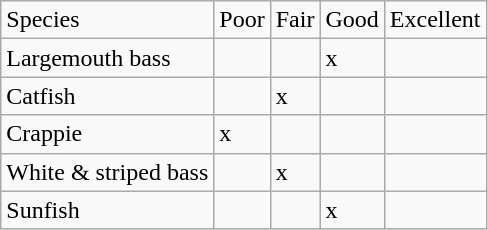<table class="wikitable">
<tr>
<td>Species</td>
<td>Poor</td>
<td>Fair</td>
<td>Good</td>
<td>Excellent</td>
</tr>
<tr>
<td>Largemouth bass</td>
<td></td>
<td></td>
<td>x</td>
<td></td>
</tr>
<tr>
<td>Catfish</td>
<td></td>
<td>x</td>
<td></td>
<td></td>
</tr>
<tr>
<td>Crappie</td>
<td>x</td>
<td></td>
<td></td>
<td></td>
</tr>
<tr>
<td>White & striped bass</td>
<td></td>
<td>x</td>
<td></td>
<td></td>
</tr>
<tr>
<td>Sunfish</td>
<td></td>
<td></td>
<td>x</td>
<td></td>
</tr>
</table>
